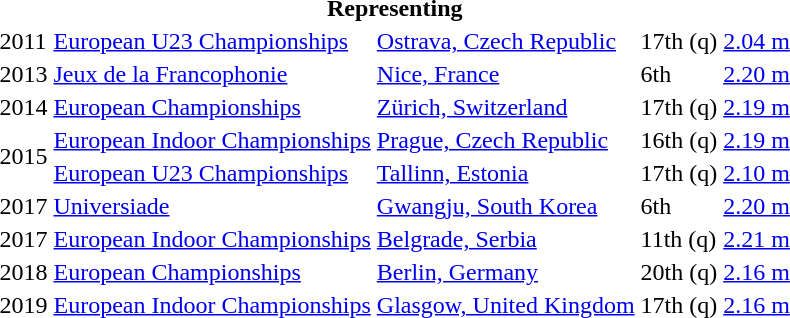<table>
<tr>
<th colspan="6">Representing </th>
</tr>
<tr>
<td>2011</td>
<td><a href='#'>European U23 Championships</a></td>
<td><a href='#'>Ostrava, Czech Republic</a></td>
<td>17th (q)</td>
<td><a href='#'>2.04 m</a></td>
</tr>
<tr>
<td>2013</td>
<td><a href='#'>Jeux de la Francophonie</a></td>
<td><a href='#'>Nice, France</a></td>
<td>6th</td>
<td><a href='#'>2.20 m</a></td>
</tr>
<tr>
<td>2014</td>
<td><a href='#'>European Championships</a></td>
<td><a href='#'>Zürich, Switzerland</a></td>
<td>17th (q)</td>
<td><a href='#'>2.19 m</a></td>
</tr>
<tr>
<td rowspan=2>2015</td>
<td><a href='#'>European Indoor Championships</a></td>
<td><a href='#'>Prague, Czech Republic</a></td>
<td>16th (q)</td>
<td><a href='#'>2.19 m</a></td>
</tr>
<tr>
<td><a href='#'>European U23 Championships</a></td>
<td><a href='#'>Tallinn, Estonia</a></td>
<td>17th (q)</td>
<td><a href='#'>2.10 m</a></td>
</tr>
<tr>
<td>2017</td>
<td><a href='#'>Universiade</a></td>
<td><a href='#'>Gwangju, South Korea</a></td>
<td>6th</td>
<td><a href='#'>2.20 m</a></td>
</tr>
<tr>
<td>2017</td>
<td><a href='#'>European Indoor Championships</a></td>
<td><a href='#'>Belgrade, Serbia</a></td>
<td>11th (q)</td>
<td><a href='#'>2.21 m</a></td>
</tr>
<tr>
<td>2018</td>
<td><a href='#'>European Championships</a></td>
<td><a href='#'>Berlin, Germany</a></td>
<td>20th (q)</td>
<td><a href='#'>2.16 m</a></td>
</tr>
<tr>
<td>2019</td>
<td><a href='#'>European Indoor Championships</a></td>
<td><a href='#'>Glasgow, United Kingdom</a></td>
<td>17th (q)</td>
<td><a href='#'>2.16 m</a></td>
</tr>
</table>
